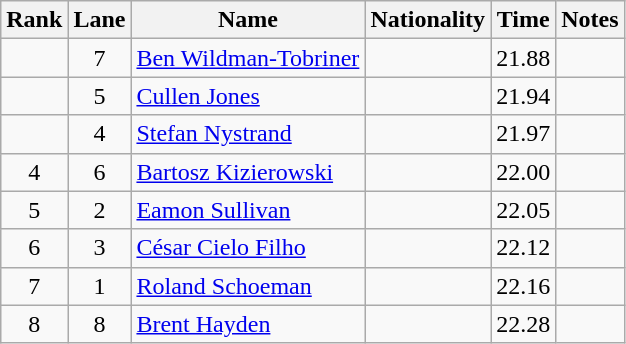<table class="wikitable sortable" style="text-align:center">
<tr>
<th>Rank</th>
<th>Lane</th>
<th>Name</th>
<th>Nationality</th>
<th>Time</th>
<th>Notes</th>
</tr>
<tr>
<td></td>
<td>7</td>
<td align="left"><a href='#'>Ben Wildman-Tobriner</a></td>
<td align="left"></td>
<td>21.88</td>
<td></td>
</tr>
<tr>
<td></td>
<td>5</td>
<td align="left"><a href='#'>Cullen Jones</a></td>
<td align="left"></td>
<td>21.94</td>
<td></td>
</tr>
<tr>
<td></td>
<td>4</td>
<td align="left"><a href='#'>Stefan Nystrand</a></td>
<td align="left"></td>
<td>21.97</td>
<td></td>
</tr>
<tr>
<td>4</td>
<td>6</td>
<td align="left"><a href='#'>Bartosz Kizierowski</a></td>
<td align="left"></td>
<td>22.00</td>
<td></td>
</tr>
<tr>
<td>5</td>
<td>2</td>
<td align="left"><a href='#'>Eamon Sullivan</a></td>
<td align="left"></td>
<td>22.05</td>
<td></td>
</tr>
<tr>
<td>6</td>
<td>3</td>
<td align="left"><a href='#'>César Cielo Filho</a></td>
<td align="left"></td>
<td>22.12</td>
<td></td>
</tr>
<tr>
<td>7</td>
<td>1</td>
<td align="left"><a href='#'>Roland Schoeman</a></td>
<td align="left"></td>
<td>22.16</td>
<td></td>
</tr>
<tr>
<td>8</td>
<td>8</td>
<td align="left"><a href='#'>Brent Hayden</a></td>
<td align="left"></td>
<td>22.28</td>
<td></td>
</tr>
</table>
